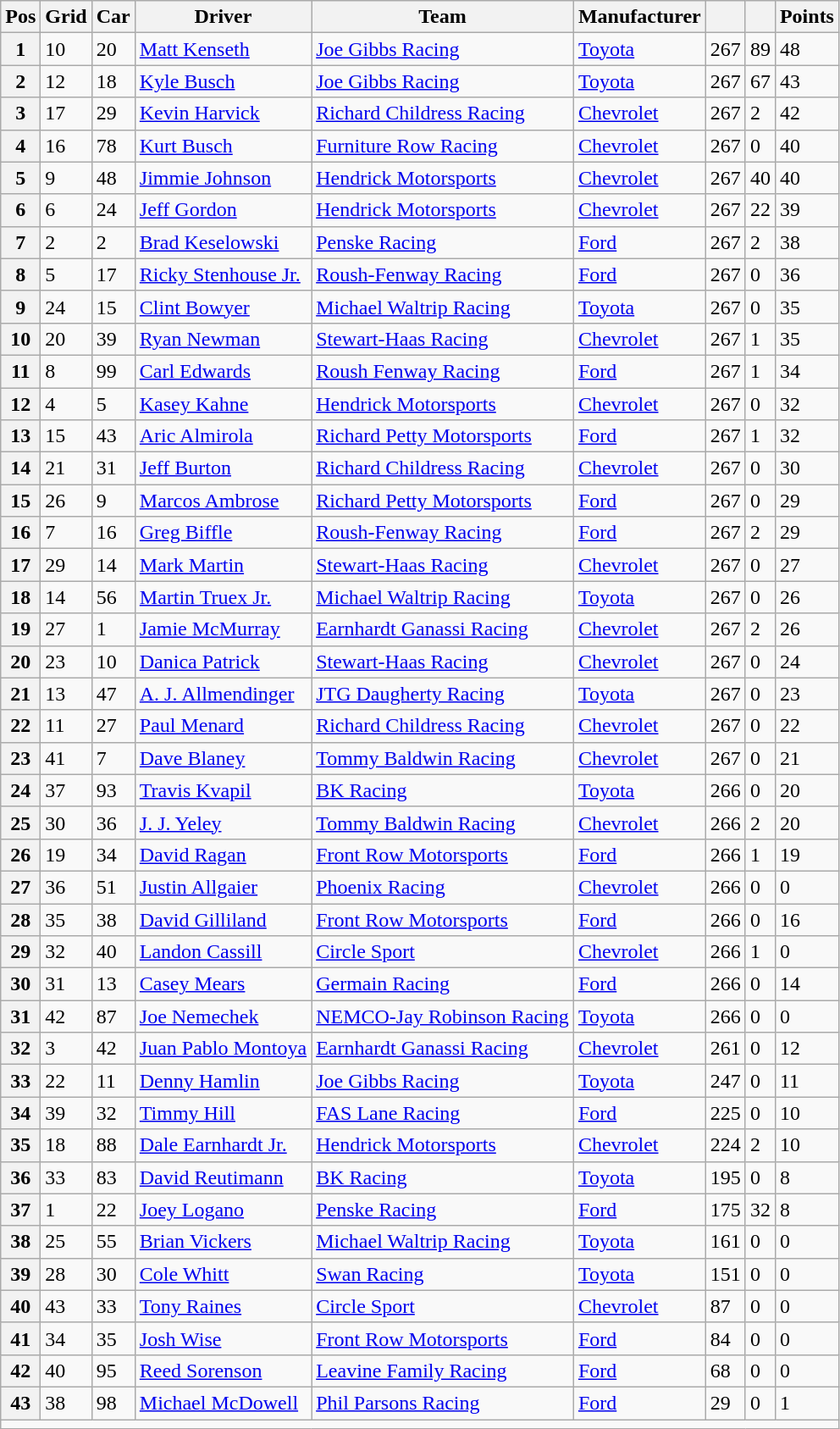<table class="wikitable" border="1">
<tr>
<th>Pos</th>
<th>Grid</th>
<th>Car</th>
<th>Driver</th>
<th>Team</th>
<th>Manufacturer</th>
<th></th>
<th></th>
<th>Points</th>
</tr>
<tr>
<th>1</th>
<td>10</td>
<td>20</td>
<td><a href='#'>Matt Kenseth</a></td>
<td><a href='#'>Joe Gibbs Racing</a></td>
<td><a href='#'>Toyota</a></td>
<td>267</td>
<td>89</td>
<td>48</td>
</tr>
<tr>
<th>2</th>
<td>12</td>
<td>18</td>
<td><a href='#'>Kyle Busch</a></td>
<td><a href='#'>Joe Gibbs Racing</a></td>
<td><a href='#'>Toyota</a></td>
<td>267</td>
<td>67</td>
<td>43</td>
</tr>
<tr>
<th>3</th>
<td>17</td>
<td>29</td>
<td><a href='#'>Kevin Harvick</a></td>
<td><a href='#'>Richard Childress Racing</a></td>
<td><a href='#'>Chevrolet</a></td>
<td>267</td>
<td>2</td>
<td>42</td>
</tr>
<tr>
<th>4</th>
<td>16</td>
<td>78</td>
<td><a href='#'>Kurt Busch</a></td>
<td><a href='#'>Furniture Row Racing</a></td>
<td><a href='#'>Chevrolet</a></td>
<td>267</td>
<td>0</td>
<td>40</td>
</tr>
<tr>
<th>5</th>
<td>9</td>
<td>48</td>
<td><a href='#'>Jimmie Johnson</a></td>
<td><a href='#'>Hendrick Motorsports</a></td>
<td><a href='#'>Chevrolet</a></td>
<td>267</td>
<td>40</td>
<td>40</td>
</tr>
<tr>
<th>6</th>
<td>6</td>
<td>24</td>
<td><a href='#'>Jeff Gordon</a></td>
<td><a href='#'>Hendrick Motorsports</a></td>
<td><a href='#'>Chevrolet</a></td>
<td>267</td>
<td>22</td>
<td>39</td>
</tr>
<tr>
<th>7</th>
<td>2</td>
<td>2</td>
<td><a href='#'>Brad Keselowski</a></td>
<td><a href='#'>Penske Racing</a></td>
<td><a href='#'>Ford</a></td>
<td>267</td>
<td>2</td>
<td>38</td>
</tr>
<tr>
<th>8</th>
<td>5</td>
<td>17</td>
<td><a href='#'>Ricky Stenhouse Jr.</a></td>
<td><a href='#'>Roush-Fenway Racing</a></td>
<td><a href='#'>Ford</a></td>
<td>267</td>
<td>0</td>
<td>36</td>
</tr>
<tr>
<th>9</th>
<td>24</td>
<td>15</td>
<td><a href='#'>Clint Bowyer</a></td>
<td><a href='#'>Michael Waltrip Racing</a></td>
<td><a href='#'>Toyota</a></td>
<td>267</td>
<td>0</td>
<td>35</td>
</tr>
<tr>
<th>10</th>
<td>20</td>
<td>39</td>
<td><a href='#'>Ryan Newman</a></td>
<td><a href='#'>Stewart-Haas Racing</a></td>
<td><a href='#'>Chevrolet</a></td>
<td>267</td>
<td>1</td>
<td>35</td>
</tr>
<tr>
<th>11</th>
<td>8</td>
<td>99</td>
<td><a href='#'>Carl Edwards</a></td>
<td><a href='#'>Roush Fenway Racing</a></td>
<td><a href='#'>Ford</a></td>
<td>267</td>
<td>1</td>
<td>34</td>
</tr>
<tr>
<th>12</th>
<td>4</td>
<td>5</td>
<td><a href='#'>Kasey Kahne</a></td>
<td><a href='#'>Hendrick Motorsports</a></td>
<td><a href='#'>Chevrolet</a></td>
<td>267</td>
<td>0</td>
<td>32</td>
</tr>
<tr>
<th>13</th>
<td>15</td>
<td>43</td>
<td><a href='#'>Aric Almirola</a></td>
<td><a href='#'>Richard Petty Motorsports</a></td>
<td><a href='#'>Ford</a></td>
<td>267</td>
<td>1</td>
<td>32</td>
</tr>
<tr>
<th>14</th>
<td>21</td>
<td>31</td>
<td><a href='#'>Jeff Burton</a></td>
<td><a href='#'>Richard Childress Racing</a></td>
<td><a href='#'>Chevrolet</a></td>
<td>267</td>
<td>0</td>
<td>30</td>
</tr>
<tr>
<th>15</th>
<td>26</td>
<td>9</td>
<td><a href='#'>Marcos Ambrose</a></td>
<td><a href='#'>Richard Petty Motorsports</a></td>
<td><a href='#'>Ford</a></td>
<td>267</td>
<td>0</td>
<td>29</td>
</tr>
<tr>
<th>16</th>
<td>7</td>
<td>16</td>
<td><a href='#'>Greg Biffle</a></td>
<td><a href='#'>Roush-Fenway Racing</a></td>
<td><a href='#'>Ford</a></td>
<td>267</td>
<td>2</td>
<td>29</td>
</tr>
<tr>
<th>17</th>
<td>29</td>
<td>14</td>
<td><a href='#'>Mark Martin</a></td>
<td><a href='#'>Stewart-Haas Racing</a></td>
<td><a href='#'>Chevrolet</a></td>
<td>267</td>
<td>0</td>
<td>27</td>
</tr>
<tr>
<th>18</th>
<td>14</td>
<td>56</td>
<td><a href='#'>Martin Truex Jr.</a></td>
<td><a href='#'>Michael Waltrip Racing</a></td>
<td><a href='#'>Toyota</a></td>
<td>267</td>
<td>0</td>
<td>26</td>
</tr>
<tr>
<th>19</th>
<td>27</td>
<td>1</td>
<td><a href='#'>Jamie McMurray</a></td>
<td><a href='#'>Earnhardt Ganassi Racing</a></td>
<td><a href='#'>Chevrolet</a></td>
<td>267</td>
<td>2</td>
<td>26</td>
</tr>
<tr>
<th>20</th>
<td>23</td>
<td>10</td>
<td><a href='#'>Danica Patrick</a></td>
<td><a href='#'>Stewart-Haas Racing</a></td>
<td><a href='#'>Chevrolet</a></td>
<td>267</td>
<td>0</td>
<td>24</td>
</tr>
<tr>
<th>21</th>
<td>13</td>
<td>47</td>
<td><a href='#'>A. J. Allmendinger</a></td>
<td><a href='#'>JTG Daugherty Racing</a></td>
<td><a href='#'>Toyota</a></td>
<td>267</td>
<td>0</td>
<td>23</td>
</tr>
<tr>
<th>22</th>
<td>11</td>
<td>27</td>
<td><a href='#'>Paul Menard</a></td>
<td><a href='#'>Richard Childress Racing</a></td>
<td><a href='#'>Chevrolet</a></td>
<td>267</td>
<td>0</td>
<td>22</td>
</tr>
<tr>
<th>23</th>
<td>41</td>
<td>7</td>
<td><a href='#'>Dave Blaney</a></td>
<td><a href='#'>Tommy Baldwin Racing</a></td>
<td><a href='#'>Chevrolet</a></td>
<td>267</td>
<td>0</td>
<td>21</td>
</tr>
<tr>
<th>24</th>
<td>37</td>
<td>93</td>
<td><a href='#'>Travis Kvapil</a></td>
<td><a href='#'>BK Racing</a></td>
<td><a href='#'>Toyota</a></td>
<td>266</td>
<td>0</td>
<td>20</td>
</tr>
<tr>
<th>25</th>
<td>30</td>
<td>36</td>
<td><a href='#'>J. J. Yeley</a></td>
<td><a href='#'>Tommy Baldwin Racing</a></td>
<td><a href='#'>Chevrolet</a></td>
<td>266</td>
<td>2</td>
<td>20</td>
</tr>
<tr>
<th>26</th>
<td>19</td>
<td>34</td>
<td><a href='#'>David Ragan</a></td>
<td><a href='#'>Front Row Motorsports</a></td>
<td><a href='#'>Ford</a></td>
<td>266</td>
<td>1</td>
<td>19</td>
</tr>
<tr>
<th>27</th>
<td>36</td>
<td>51</td>
<td><a href='#'>Justin Allgaier</a></td>
<td><a href='#'>Phoenix Racing</a></td>
<td><a href='#'>Chevrolet</a></td>
<td>266</td>
<td>0</td>
<td>0</td>
</tr>
<tr>
<th>28</th>
<td>35</td>
<td>38</td>
<td><a href='#'>David Gilliland</a></td>
<td><a href='#'>Front Row Motorsports</a></td>
<td><a href='#'>Ford</a></td>
<td>266</td>
<td>0</td>
<td>16</td>
</tr>
<tr>
<th>29</th>
<td>32</td>
<td>40</td>
<td><a href='#'>Landon Cassill</a></td>
<td><a href='#'>Circle Sport</a></td>
<td><a href='#'>Chevrolet</a></td>
<td>266</td>
<td>1</td>
<td>0</td>
</tr>
<tr>
<th>30</th>
<td>31</td>
<td>13</td>
<td><a href='#'>Casey Mears</a></td>
<td><a href='#'>Germain Racing</a></td>
<td><a href='#'>Ford</a></td>
<td>266</td>
<td>0</td>
<td>14</td>
</tr>
<tr>
<th>31</th>
<td>42</td>
<td>87</td>
<td><a href='#'>Joe Nemechek</a></td>
<td><a href='#'>NEMCO-Jay Robinson Racing</a></td>
<td><a href='#'>Toyota</a></td>
<td>266</td>
<td>0</td>
<td>0</td>
</tr>
<tr>
<th>32</th>
<td>3</td>
<td>42</td>
<td><a href='#'>Juan Pablo Montoya</a></td>
<td><a href='#'>Earnhardt Ganassi Racing</a></td>
<td><a href='#'>Chevrolet</a></td>
<td>261</td>
<td>0</td>
<td>12</td>
</tr>
<tr>
<th>33</th>
<td>22</td>
<td>11</td>
<td><a href='#'>Denny Hamlin</a></td>
<td><a href='#'>Joe Gibbs Racing</a></td>
<td><a href='#'>Toyota</a></td>
<td>247</td>
<td>0</td>
<td>11</td>
</tr>
<tr>
<th>34</th>
<td>39</td>
<td>32</td>
<td><a href='#'>Timmy Hill</a></td>
<td><a href='#'>FAS Lane Racing</a></td>
<td><a href='#'>Ford</a></td>
<td>225</td>
<td>0</td>
<td>10</td>
</tr>
<tr>
<th>35</th>
<td>18</td>
<td>88</td>
<td><a href='#'>Dale Earnhardt Jr.</a></td>
<td><a href='#'>Hendrick Motorsports</a></td>
<td><a href='#'>Chevrolet</a></td>
<td>224</td>
<td>2</td>
<td>10</td>
</tr>
<tr>
<th>36</th>
<td>33</td>
<td>83</td>
<td><a href='#'>David Reutimann</a></td>
<td><a href='#'>BK Racing</a></td>
<td><a href='#'>Toyota</a></td>
<td>195</td>
<td>0</td>
<td>8</td>
</tr>
<tr>
<th>37</th>
<td>1</td>
<td>22</td>
<td><a href='#'>Joey Logano</a></td>
<td><a href='#'>Penske Racing</a></td>
<td><a href='#'>Ford</a></td>
<td>175</td>
<td>32</td>
<td>8</td>
</tr>
<tr>
<th>38</th>
<td>25</td>
<td>55</td>
<td><a href='#'>Brian Vickers</a></td>
<td><a href='#'>Michael Waltrip Racing</a></td>
<td><a href='#'>Toyota</a></td>
<td>161</td>
<td>0</td>
<td>0</td>
</tr>
<tr>
<th>39</th>
<td>28</td>
<td>30</td>
<td><a href='#'>Cole Whitt</a></td>
<td><a href='#'>Swan Racing</a></td>
<td><a href='#'>Toyota</a></td>
<td>151</td>
<td>0</td>
<td>0</td>
</tr>
<tr>
<th>40</th>
<td>43</td>
<td>33</td>
<td><a href='#'>Tony Raines</a></td>
<td><a href='#'>Circle Sport</a></td>
<td><a href='#'>Chevrolet</a></td>
<td>87</td>
<td>0</td>
<td>0</td>
</tr>
<tr>
<th>41</th>
<td>34</td>
<td>35</td>
<td><a href='#'>Josh Wise</a></td>
<td><a href='#'>Front Row Motorsports</a></td>
<td><a href='#'>Ford</a></td>
<td>84</td>
<td>0</td>
<td>0</td>
</tr>
<tr>
<th>42</th>
<td>40</td>
<td>95</td>
<td><a href='#'>Reed Sorenson</a></td>
<td><a href='#'>Leavine Family Racing</a></td>
<td><a href='#'>Ford</a></td>
<td>68</td>
<td>0</td>
<td>0</td>
</tr>
<tr>
<th>43</th>
<td>38</td>
<td>98</td>
<td><a href='#'>Michael McDowell</a></td>
<td><a href='#'>Phil Parsons Racing</a></td>
<td><a href='#'>Ford</a></td>
<td>29</td>
<td>0</td>
<td>1</td>
</tr>
<tr class="sortbottom">
<td colspan="9"></td>
</tr>
</table>
